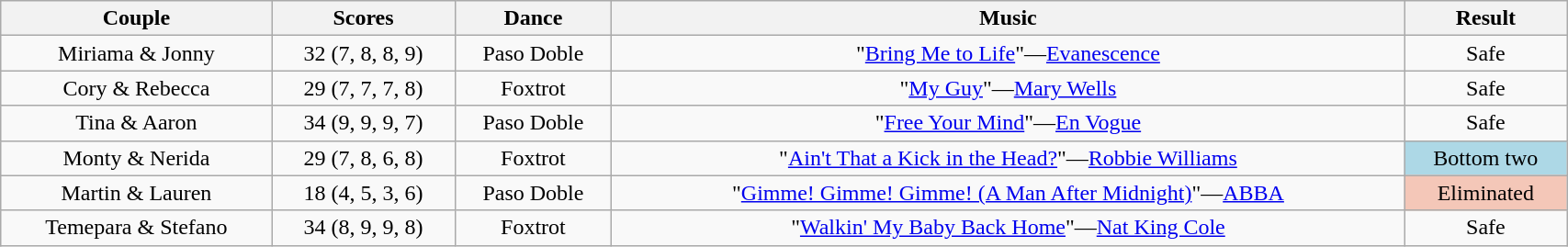<table class="wikitable sortable" style="text-align:center; width: 90%">
<tr>
<th scope="col">Couple</th>
<th scope="col">Scores</th>
<th scope="col" class="unsortable">Dance</th>
<th scope="col" class="unsortable">Music</th>
<th scope="col" class="unsortable">Result</th>
</tr>
<tr>
<td>Miriama & Jonny</td>
<td>32 (7, 8, 8, 9)</td>
<td>Paso Doble</td>
<td>"<a href='#'>Bring Me to Life</a>"—<a href='#'>Evanescence</a></td>
<td>Safe</td>
</tr>
<tr>
<td>Cory & Rebecca</td>
<td>29 (7, 7, 7, 8)</td>
<td>Foxtrot</td>
<td>"<a href='#'>My Guy</a>"—<a href='#'>Mary Wells</a></td>
<td>Safe</td>
</tr>
<tr>
<td>Tina & Aaron</td>
<td>34 (9, 9, 9, 7)</td>
<td>Paso Doble</td>
<td>"<a href='#'>Free Your Mind</a>"—<a href='#'>En Vogue</a></td>
<td>Safe</td>
</tr>
<tr>
<td>Monty & Nerida</td>
<td>29 (7, 8, 6, 8)</td>
<td>Foxtrot</td>
<td>"<a href='#'>Ain't That a Kick in the Head?</a>"—<a href='#'>Robbie Williams</a></td>
<td bgcolor=lightblue>Bottom two</td>
</tr>
<tr>
<td>Martin & Lauren</td>
<td>18 (4, 5, 3, 6)</td>
<td>Paso Doble</td>
<td>"<a href='#'>Gimme! Gimme! Gimme! (A Man After Midnight)</a>"—<a href='#'>ABBA</a></td>
<td bgcolor=f4c7b8>Eliminated</td>
</tr>
<tr>
<td>Temepara & Stefano</td>
<td>34 (8, 9, 9, 8)</td>
<td>Foxtrot</td>
<td>"<a href='#'>Walkin' My Baby Back Home</a>"—<a href='#'>Nat King Cole</a></td>
<td>Safe</td>
</tr>
</table>
